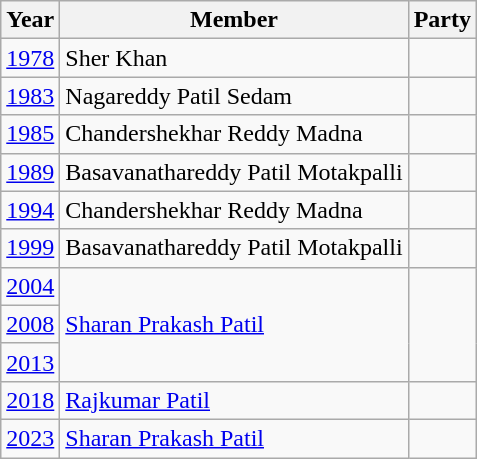<table class="wikitable sortable">
<tr>
<th>Year</th>
<th>Member</th>
<th colspan="2">Party</th>
</tr>
<tr>
<td><a href='#'>1978</a></td>
<td>Sher Khan</td>
<td></td>
</tr>
<tr>
<td><a href='#'>1983</a></td>
<td>Nagareddy Patil Sedam</td>
<td></td>
</tr>
<tr>
<td><a href='#'>1985</a></td>
<td>Chandershekhar Reddy Madna</td>
<td></td>
</tr>
<tr>
<td><a href='#'>1989</a></td>
<td>Basavanathareddy Patil Motakpalli</td>
<td></td>
</tr>
<tr>
<td><a href='#'>1994</a></td>
<td>Chandershekhar Reddy Madna</td>
<td></td>
</tr>
<tr>
<td><a href='#'>1999</a></td>
<td>Basavanathareddy Patil Motakpalli</td>
<td></td>
</tr>
<tr>
<td><a href='#'>2004</a></td>
<td rowspan="3"><a href='#'>Sharan Prakash Patil</a></td>
</tr>
<tr>
<td><a href='#'>2008</a></td>
</tr>
<tr>
<td><a href='#'>2013</a></td>
</tr>
<tr>
<td><a href='#'>2018</a></td>
<td><a href='#'>Rajkumar Patil</a></td>
<td></td>
</tr>
<tr>
<td><a href='#'>2023</a></td>
<td><a href='#'>Sharan Prakash Patil</a></td>
<td></td>
</tr>
</table>
